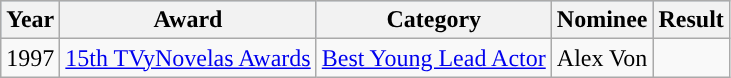<table class="wikitable">
<tr style="background:#b0c4de;">
<th>Year</th>
<th>Award</th>
<th>Category</th>
<th>Nominee</th>
<th>Result</th>
</tr>
<tr>
<td>1997</td>
<td><a href='#'>15th TVyNovelas Awards</a></td>
<td><a href='#'>Best Young Lead Actor</a></td>
<td>Alex Von</td>
<td></td>
</tr>
</table>
